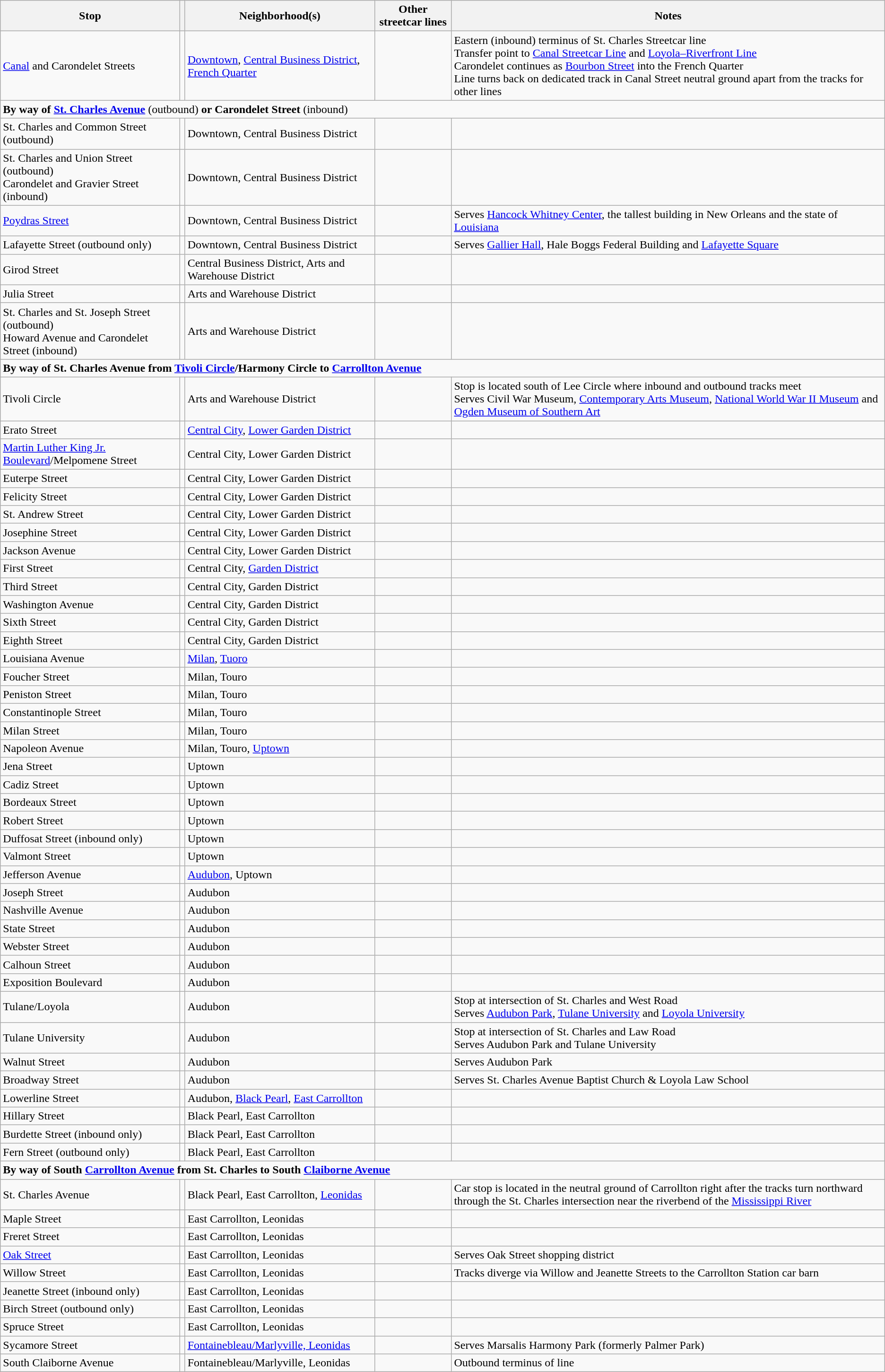<table class="wikitable">
<tr>
<th>Stop</th>
<th></th>
<th>Neighborhood(s)</th>
<th>Other streetcar lines</th>
<th>Notes</th>
</tr>
<tr>
<td><a href='#'>Canal</a> and Carondelet Streets</td>
<td></td>
<td><a href='#'>Downtown</a>, <a href='#'>Central Business District</a>, <a href='#'>French Quarter</a></td>
<td>  </td>
<td>Eastern (inbound) terminus of St. Charles Streetcar line<br>Transfer point to <a href='#'>Canal Streetcar Line</a> and <a href='#'>Loyola–Riverfront Line</a><br>Carondelet continues as <a href='#'>Bourbon Street</a> into the French Quarter<br>Line turns back on dedicated track in Canal Street neutral ground apart from the tracks for other lines</td>
</tr>
<tr>
<td colspan="5"><strong>By way of <a href='#'>St. Charles Avenue</a></strong> (outbound) <strong>or Carondelet Street</strong> (inbound)</td>
</tr>
<tr>
<td>St. Charles and Common Street (outbound)</td>
<td></td>
<td>Downtown, Central Business District</td>
<td></td>
<td></td>
</tr>
<tr>
<td>St. Charles and Union Street (outbound)<br>Carondelet and Gravier Street (inbound)</td>
<td></td>
<td>Downtown, Central Business District</td>
<td></td>
<td></td>
</tr>
<tr>
<td><a href='#'>Poydras Street</a></td>
<td></td>
<td>Downtown, Central Business District</td>
<td></td>
<td>Serves <a href='#'>Hancock Whitney Center</a>, the tallest building in New Orleans and the state of <a href='#'>Louisiana</a></td>
</tr>
<tr>
<td>Lafayette Street (outbound only)</td>
<td></td>
<td>Downtown, Central Business District</td>
<td></td>
<td>Serves <a href='#'>Gallier Hall</a>, Hale Boggs Federal Building and <a href='#'>Lafayette Square</a></td>
</tr>
<tr>
<td>Girod Street</td>
<td></td>
<td>Central Business District, Arts and Warehouse District</td>
<td></td>
<td></td>
</tr>
<tr>
<td>Julia Street</td>
<td></td>
<td>Arts and Warehouse District</td>
<td></td>
<td></td>
</tr>
<tr>
<td>St. Charles and St. Joseph Street (outbound)<br>Howard Avenue and Carondelet Street (inbound)</td>
<td></td>
<td>Arts and Warehouse District</td>
<td></td>
<td></td>
</tr>
<tr>
<td colspan="5"><strong>By way of St. Charles Avenue from <a href='#'>Tivoli Circle</a>/Harmony Circle to <a href='#'>Carrollton Avenue</a></strong></td>
</tr>
<tr>
<td>Tivoli Circle</td>
<td></td>
<td>Arts and Warehouse District</td>
<td></td>
<td>Stop is located south of Lee Circle where inbound and outbound tracks meet<br>Serves Civil War Museum, <a href='#'>Contemporary Arts Museum</a>, <a href='#'>National World War II Museum</a> and <a href='#'>Ogden Museum of Southern Art</a></td>
</tr>
<tr>
<td>Erato Street</td>
<td></td>
<td><a href='#'>Central City</a>, <a href='#'>Lower Garden District</a></td>
<td></td>
<td></td>
</tr>
<tr>
<td><a href='#'>Martin Luther King Jr. Boulevard</a>/Melpomene Street</td>
<td></td>
<td>Central City, Lower Garden District</td>
<td></td>
<td></td>
</tr>
<tr>
<td>Euterpe Street</td>
<td></td>
<td>Central City, Lower Garden District</td>
<td></td>
<td></td>
</tr>
<tr>
<td>Felicity Street</td>
<td></td>
<td>Central City, Lower Garden District</td>
<td></td>
<td></td>
</tr>
<tr>
<td>St. Andrew Street</td>
<td></td>
<td>Central City, Lower Garden District</td>
<td></td>
<td></td>
</tr>
<tr>
<td>Josephine Street</td>
<td></td>
<td>Central City, Lower Garden District</td>
<td></td>
<td></td>
</tr>
<tr>
<td>Jackson Avenue</td>
<td></td>
<td>Central City, Lower Garden District</td>
<td></td>
<td></td>
</tr>
<tr>
<td>First Street</td>
<td></td>
<td>Central City, <a href='#'>Garden District</a></td>
<td></td>
<td></td>
</tr>
<tr>
<td>Third Street</td>
<td></td>
<td>Central City, Garden District</td>
<td></td>
<td></td>
</tr>
<tr>
<td>Washington Avenue</td>
<td></td>
<td>Central City, Garden District</td>
<td></td>
<td></td>
</tr>
<tr>
<td>Sixth Street</td>
<td></td>
<td>Central City, Garden District</td>
<td></td>
<td></td>
</tr>
<tr>
<td>Eighth Street</td>
<td></td>
<td>Central City, Garden District</td>
<td></td>
<td></td>
</tr>
<tr>
<td>Louisiana Avenue</td>
<td></td>
<td><a href='#'>Milan</a>, <a href='#'>Tuoro</a></td>
<td></td>
<td></td>
</tr>
<tr>
<td>Foucher Street</td>
<td></td>
<td>Milan, Touro</td>
<td></td>
<td></td>
</tr>
<tr>
<td>Peniston Street</td>
<td></td>
<td>Milan, Touro</td>
<td></td>
<td></td>
</tr>
<tr>
<td>Constantinople Street</td>
<td></td>
<td>Milan, Touro</td>
<td></td>
<td></td>
</tr>
<tr>
<td>Milan Street</td>
<td></td>
<td>Milan, Touro</td>
<td></td>
<td></td>
</tr>
<tr>
<td>Napoleon Avenue</td>
<td></td>
<td>Milan, Touro, <a href='#'>Uptown</a></td>
<td></td>
<td></td>
</tr>
<tr>
<td>Jena Street</td>
<td></td>
<td>Uptown</td>
<td></td>
<td></td>
</tr>
<tr>
<td>Cadiz Street</td>
<td></td>
<td>Uptown</td>
<td></td>
<td></td>
</tr>
<tr>
<td>Bordeaux Street</td>
<td></td>
<td>Uptown</td>
<td></td>
<td></td>
</tr>
<tr>
<td>Robert Street</td>
<td></td>
<td>Uptown</td>
<td></td>
<td></td>
</tr>
<tr>
<td>Duffosat Street (inbound only)</td>
<td></td>
<td>Uptown</td>
<td></td>
<td></td>
</tr>
<tr>
<td>Valmont Street</td>
<td></td>
<td>Uptown</td>
<td></td>
<td></td>
</tr>
<tr>
<td>Jefferson Avenue</td>
<td></td>
<td><a href='#'>Audubon</a>, Uptown</td>
<td></td>
<td></td>
</tr>
<tr>
<td>Joseph Street</td>
<td></td>
<td>Audubon</td>
<td></td>
<td></td>
</tr>
<tr>
<td>Nashville Avenue</td>
<td></td>
<td>Audubon</td>
<td></td>
<td></td>
</tr>
<tr>
<td>State Street</td>
<td></td>
<td>Audubon</td>
<td></td>
<td></td>
</tr>
<tr>
<td>Webster Street</td>
<td></td>
<td>Audubon</td>
<td></td>
<td></td>
</tr>
<tr>
<td>Calhoun Street</td>
<td></td>
<td>Audubon</td>
<td></td>
<td></td>
</tr>
<tr>
<td>Exposition Boulevard</td>
<td></td>
<td>Audubon</td>
<td></td>
<td></td>
</tr>
<tr>
<td>Tulane/Loyola</td>
<td></td>
<td>Audubon</td>
<td></td>
<td>Stop at intersection of St. Charles and West Road<br>Serves <a href='#'>Audubon Park</a>, <a href='#'>Tulane University</a> and <a href='#'>Loyola University</a></td>
</tr>
<tr>
<td>Tulane University</td>
<td></td>
<td>Audubon</td>
<td></td>
<td>Stop at intersection of St. Charles and Law Road<br>Serves Audubon Park and Tulane University</td>
</tr>
<tr>
<td>Walnut Street</td>
<td></td>
<td>Audubon</td>
<td></td>
<td>Serves Audubon Park</td>
</tr>
<tr>
<td>Broadway Street</td>
<td></td>
<td>Audubon</td>
<td></td>
<td>Serves St. Charles Avenue Baptist Church & Loyola Law School</td>
</tr>
<tr>
<td>Lowerline Street</td>
<td></td>
<td>Audubon, <a href='#'>Black Pearl</a>, <a href='#'>East Carrollton</a></td>
<td></td>
<td></td>
</tr>
<tr>
<td>Hillary Street</td>
<td></td>
<td>Black Pearl, East Carrollton</td>
<td></td>
<td></td>
</tr>
<tr>
<td>Burdette Street (inbound only)</td>
<td></td>
<td>Black Pearl, East Carrollton</td>
<td></td>
<td></td>
</tr>
<tr>
<td>Fern Street (outbound only)</td>
<td></td>
<td>Black Pearl, East Carrollton</td>
<td></td>
<td></td>
</tr>
<tr>
<td colspan="5"><strong>By way of South <a href='#'>Carrollton Avenue</a> from St. Charles to South <a href='#'>Claiborne Avenue</a></strong></td>
</tr>
<tr>
<td>St. Charles Avenue</td>
<td></td>
<td>Black Pearl, East Carrollton, <a href='#'>Leonidas</a></td>
<td></td>
<td>Car stop is located in the neutral ground of Carrollton right after the tracks turn northward through the St. Charles intersection near the riverbend of the <a href='#'>Mississippi River</a></td>
</tr>
<tr>
<td>Maple Street</td>
<td></td>
<td>East Carrollton, Leonidas</td>
<td></td>
<td></td>
</tr>
<tr>
<td>Freret Street</td>
<td></td>
<td>East Carrollton, Leonidas</td>
<td></td>
<td></td>
</tr>
<tr>
<td><a href='#'>Oak Street</a></td>
<td></td>
<td>East Carrollton, Leonidas</td>
<td></td>
<td>Serves Oak Street shopping district</td>
</tr>
<tr>
<td>Willow Street</td>
<td></td>
<td>East Carrollton, Leonidas</td>
<td></td>
<td>Tracks diverge via Willow and Jeanette Streets to the Carrollton Station car barn</td>
</tr>
<tr>
<td>Jeanette Street (inbound only)</td>
<td></td>
<td>East Carrollton, Leonidas</td>
<td></td>
<td></td>
</tr>
<tr>
<td>Birch Street (outbound only)</td>
<td></td>
<td>East Carrollton, Leonidas</td>
<td></td>
<td></td>
</tr>
<tr>
<td>Spruce Street</td>
<td></td>
<td>East Carrollton, Leonidas</td>
<td></td>
<td></td>
</tr>
<tr>
<td>Sycamore Street</td>
<td></td>
<td><a href='#'>Fontainebleau/Marlyville, Leonidas</a></td>
<td></td>
<td>Serves Marsalis Harmony Park (formerly Palmer Park)</td>
</tr>
<tr>
<td>South Claiborne Avenue</td>
<td></td>
<td>Fontainebleau/Marlyville, Leonidas</td>
<td></td>
<td>Outbound terminus of line</td>
</tr>
</table>
